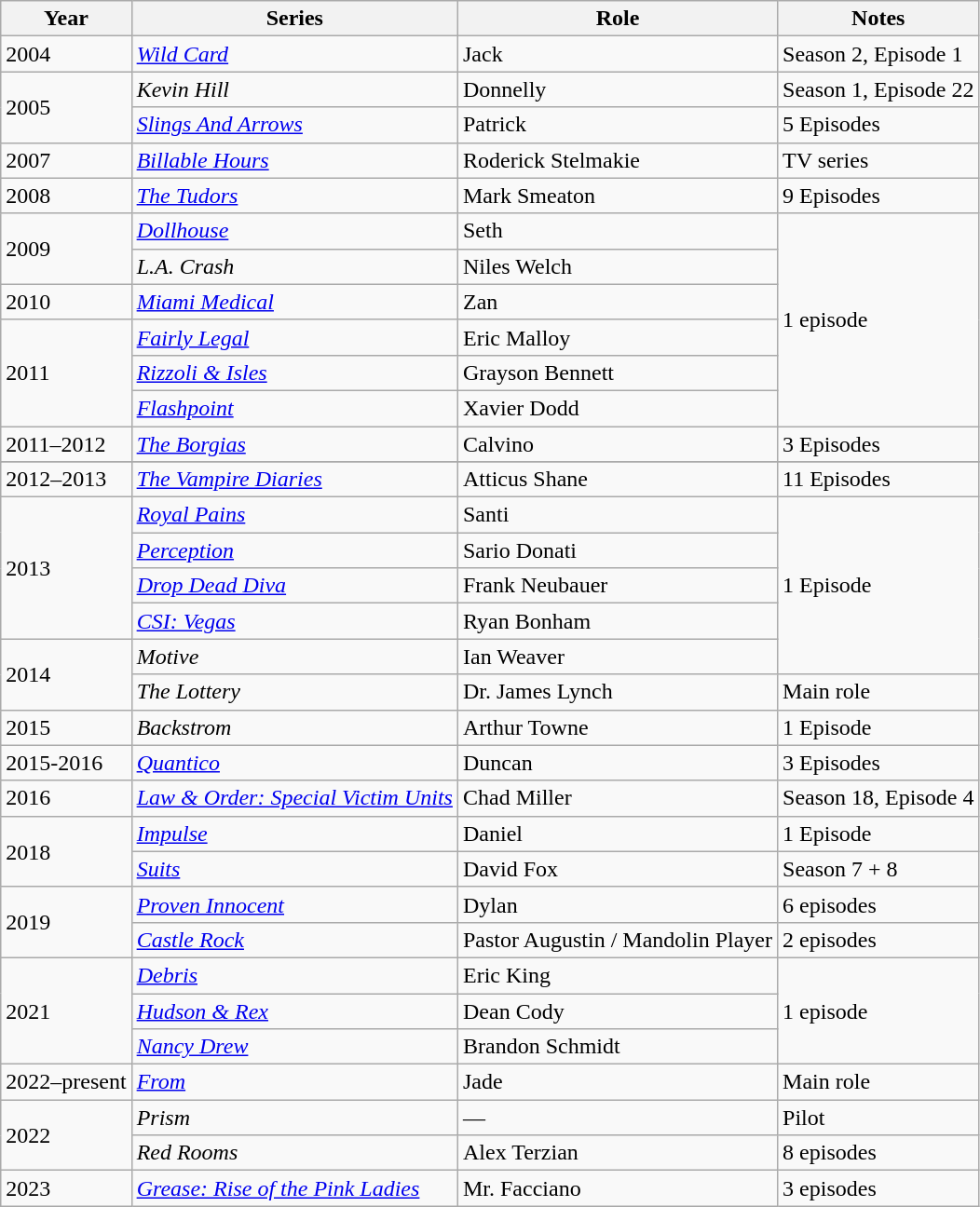<table class="wikitable sortable">
<tr>
<th>Year</th>
<th>Series</th>
<th>Role</th>
<th class="unsortable">Notes</th>
</tr>
<tr>
<td>2004</td>
<td><em><a href='#'>Wild Card</a></em></td>
<td>Jack</td>
<td>Season 2, Episode 1</td>
</tr>
<tr>
<td rowspan="2">2005</td>
<td><em>Kevin Hill</em></td>
<td>Donnelly</td>
<td>Season 1, Episode 22</td>
</tr>
<tr>
<td><em><a href='#'>Slings And Arrows</a></em></td>
<td>Patrick</td>
<td>5 Episodes</td>
</tr>
<tr>
<td>2007</td>
<td><em><a href='#'>Billable Hours</a></em></td>
<td>Roderick Stelmakie</td>
<td>TV series</td>
</tr>
<tr>
<td>2008</td>
<td data-sort-value="Tudors, The"><em><a href='#'>The Tudors</a></em></td>
<td>Mark Smeaton</td>
<td>9 Episodes</td>
</tr>
<tr>
<td rowspan="2">2009</td>
<td><em><a href='#'>Dollhouse</a></em></td>
<td>Seth</td>
<td rowspan="6">1 episode</td>
</tr>
<tr>
<td><em>L.A. Crash</em></td>
<td>Niles Welch</td>
</tr>
<tr>
<td>2010</td>
<td><em><a href='#'>Miami Medical</a></em></td>
<td>Zan</td>
</tr>
<tr>
<td rowspan="3">2011</td>
<td><em><a href='#'>Fairly Legal</a></em></td>
<td>Eric Malloy</td>
</tr>
<tr>
<td><em><a href='#'>Rizzoli & Isles</a></em></td>
<td>Grayson Bennett</td>
</tr>
<tr>
<td><em><a href='#'>Flashpoint</a></em></td>
<td>Xavier Dodd</td>
</tr>
<tr>
<td>2011–2012</td>
<td data-sort-value="Borgias, The"><a href='#'><em>The Borgias</em></a></td>
<td>Calvino</td>
<td rowspan="1">3 Episodes</td>
</tr>
<tr>
</tr>
<tr>
<td>2012–2013</td>
<td data-sort-value="Vampire Diaries, The"><em><a href='#'>The Vampire Diaries</a></em></td>
<td>Atticus Shane</td>
<td rowspan=“3”>11 Episodes</td>
</tr>
<tr>
<td rowspan="4">2013</td>
<td><em><a href='#'>Royal Pains</a></em></td>
<td>Santi</td>
<td rowspan="5">1 Episode</td>
</tr>
<tr>
<td><em><a href='#'>Perception</a></em></td>
<td>Sario Donati</td>
</tr>
<tr>
<td><em><a href='#'>Drop Dead Diva</a></em></td>
<td>Frank Neubauer</td>
</tr>
<tr>
<td><em><a href='#'>CSI: Vegas</a></em></td>
<td>Ryan Bonham</td>
</tr>
<tr>
<td rowspan="2">2014</td>
<td><em>Motive</em></td>
<td>Ian Weaver</td>
</tr>
<tr>
<td data-sort-value="Lottery, The"><em>The Lottery</em></td>
<td>Dr. James Lynch</td>
<td>Main role</td>
</tr>
<tr>
<td>2015</td>
<td><em>Backstrom</em></td>
<td>Arthur Towne</td>
<td>1 Episode</td>
</tr>
<tr>
<td>2015-2016</td>
<td><em><a href='#'>Quantico</a></em></td>
<td>Duncan</td>
<td>3 Episodes</td>
</tr>
<tr>
<td>2016</td>
<td><em><a href='#'>Law & Order: Special Victim Units</a></em></td>
<td>Chad Miller</td>
<td>Season 18, Episode 4</td>
</tr>
<tr>
<td rowspan="2">2018</td>
<td><em><a href='#'>Impulse</a></em></td>
<td>Daniel</td>
<td>1 Episode</td>
</tr>
<tr>
<td><em><a href='#'>Suits</a></em></td>
<td>David Fox</td>
<td>Season 7 + 8</td>
</tr>
<tr>
<td rowspan="2">2019</td>
<td><em><a href='#'>Proven Innocent</a></em></td>
<td>Dylan</td>
<td>6 episodes</td>
</tr>
<tr>
<td><em><a href='#'>Castle Rock</a></em></td>
<td>Pastor Augustin / Mandolin Player</td>
<td>2 episodes</td>
</tr>
<tr>
<td rowspan="3">2021</td>
<td><em><a href='#'>Debris</a></em></td>
<td>Eric King</td>
<td rowspan="3">1 episode</td>
</tr>
<tr>
<td><em><a href='#'>Hudson & Rex</a></em></td>
<td>Dean Cody</td>
</tr>
<tr>
<td><em><a href='#'>Nancy Drew</a></em></td>
<td>Brandon Schmidt</td>
</tr>
<tr>
<td rowspan="1">2022–present</td>
<td><em><a href='#'>From</a></em></td>
<td>Jade</td>
<td>Main role</td>
</tr>
<tr>
<td rowspan="2">2022</td>
<td><em>Prism</em></td>
<td>—</td>
<td>Pilot</td>
</tr>
<tr>
<td><em>Red Rooms</em></td>
<td>Alex Terzian</td>
<td>8 episodes</td>
</tr>
<tr>
<td>2023</td>
<td><em><a href='#'>Grease: Rise of the Pink Ladies</a></em></td>
<td>Mr. Facciano</td>
<td>3 episodes</td>
</tr>
</table>
